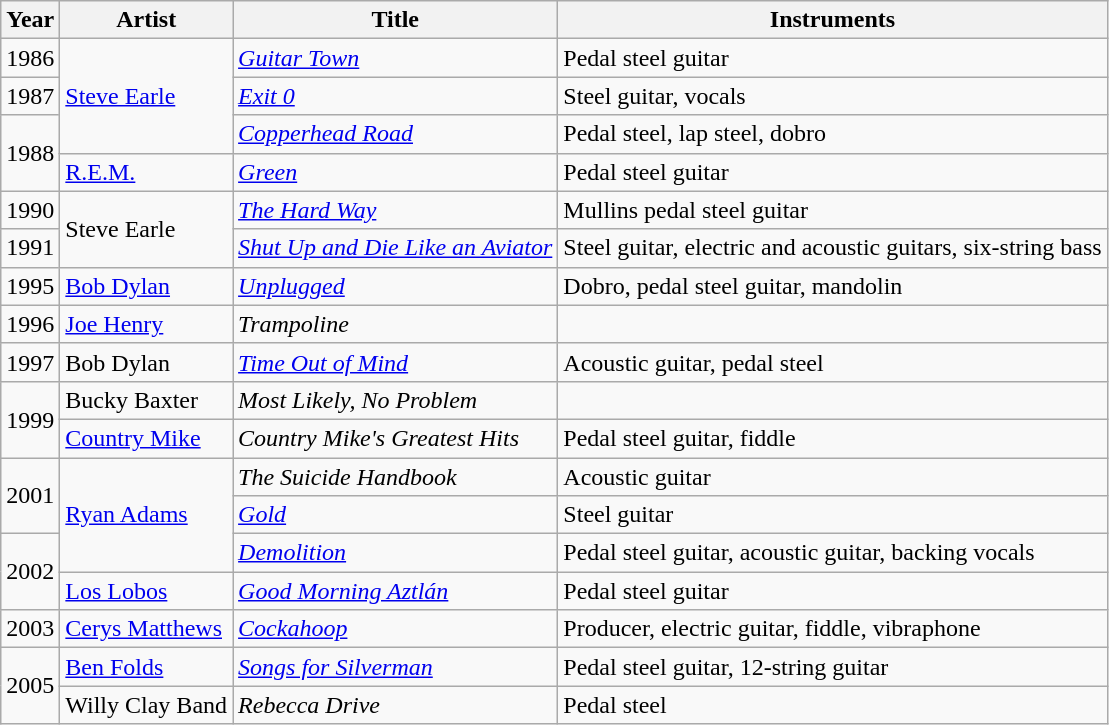<table class="wikitable">
<tr>
<th scope=col>Year</th>
<th scope=col>Artist</th>
<th scope=col>Title</th>
<th scope=col>Instruments</th>
</tr>
<tr>
<td>1986</td>
<td rowspan="3"><a href='#'>Steve Earle</a></td>
<td><em><a href='#'>Guitar Town</a></em></td>
<td>Pedal steel guitar</td>
</tr>
<tr>
<td>1987</td>
<td><em><a href='#'>Exit 0</a></em></td>
<td>Steel guitar, vocals</td>
</tr>
<tr>
<td rowspan="2">1988</td>
<td><em><a href='#'>Copperhead Road</a></em></td>
<td>Pedal steel, lap steel, dobro</td>
</tr>
<tr>
<td><a href='#'>R.E.M.</a></td>
<td><em><a href='#'>Green</a></em></td>
<td>Pedal steel guitar</td>
</tr>
<tr>
<td>1990</td>
<td rowspan="2">Steve Earle</td>
<td><em><a href='#'>The Hard Way</a></em></td>
<td>Mullins pedal steel guitar</td>
</tr>
<tr>
<td>1991</td>
<td><em><a href='#'>Shut Up and Die Like an Aviator</a></em></td>
<td>Steel guitar, electric and acoustic guitars, six-string bass</td>
</tr>
<tr>
<td>1995</td>
<td><a href='#'>Bob Dylan</a></td>
<td><em><a href='#'>Unplugged</a></em></td>
<td>Dobro, pedal steel guitar, mandolin</td>
</tr>
<tr>
<td>1996</td>
<td><a href='#'>Joe Henry</a></td>
<td><em>Trampoline</em></td>
<td></td>
</tr>
<tr>
<td>1997</td>
<td>Bob Dylan</td>
<td><em><a href='#'>Time Out of Mind</a></em></td>
<td>Acoustic guitar, pedal steel</td>
</tr>
<tr>
<td rowspan="2">1999</td>
<td>Bucky Baxter</td>
<td><em>Most Likely, No Problem</em></td>
<td></td>
</tr>
<tr>
<td><a href='#'>Country Mike</a></td>
<td><em>Country Mike's Greatest Hits</em></td>
<td>Pedal steel guitar, fiddle</td>
</tr>
<tr>
<td rowspan="2">2001</td>
<td rowspan="3"><a href='#'>Ryan Adams</a></td>
<td><em>The Suicide Handbook</em></td>
<td>Acoustic guitar</td>
</tr>
<tr>
<td><em><a href='#'>Gold</a></em></td>
<td>Steel guitar</td>
</tr>
<tr>
<td rowspan="2">2002</td>
<td><em><a href='#'>Demolition</a></em></td>
<td>Pedal steel guitar, acoustic guitar, backing vocals</td>
</tr>
<tr ->
<td><a href='#'>Los Lobos</a></td>
<td><em><a href='#'>Good Morning Aztlán</a></em></td>
<td>Pedal steel guitar</td>
</tr>
<tr>
<td>2003</td>
<td><a href='#'>Cerys Matthews</a></td>
<td><em><a href='#'>Cockahoop</a></em></td>
<td>Producer, electric guitar, fiddle, vibraphone</td>
</tr>
<tr>
<td rowspan="2">2005</td>
<td><a href='#'>Ben Folds</a></td>
<td><em><a href='#'>Songs for Silverman</a></em></td>
<td>Pedal steel guitar, 12-string guitar</td>
</tr>
<tr>
<td>Willy Clay Band</td>
<td><em>Rebecca Drive</em></td>
<td>Pedal steel</td>
</tr>
</table>
